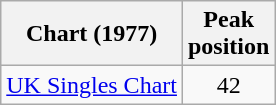<table class="wikitable">
<tr>
<th>Chart (1977)</th>
<th>Peak<br>position</th>
</tr>
<tr>
<td align="left"><a href='#'>UK Singles Chart</a></td>
<td style="text-align:center;">42</td>
</tr>
</table>
